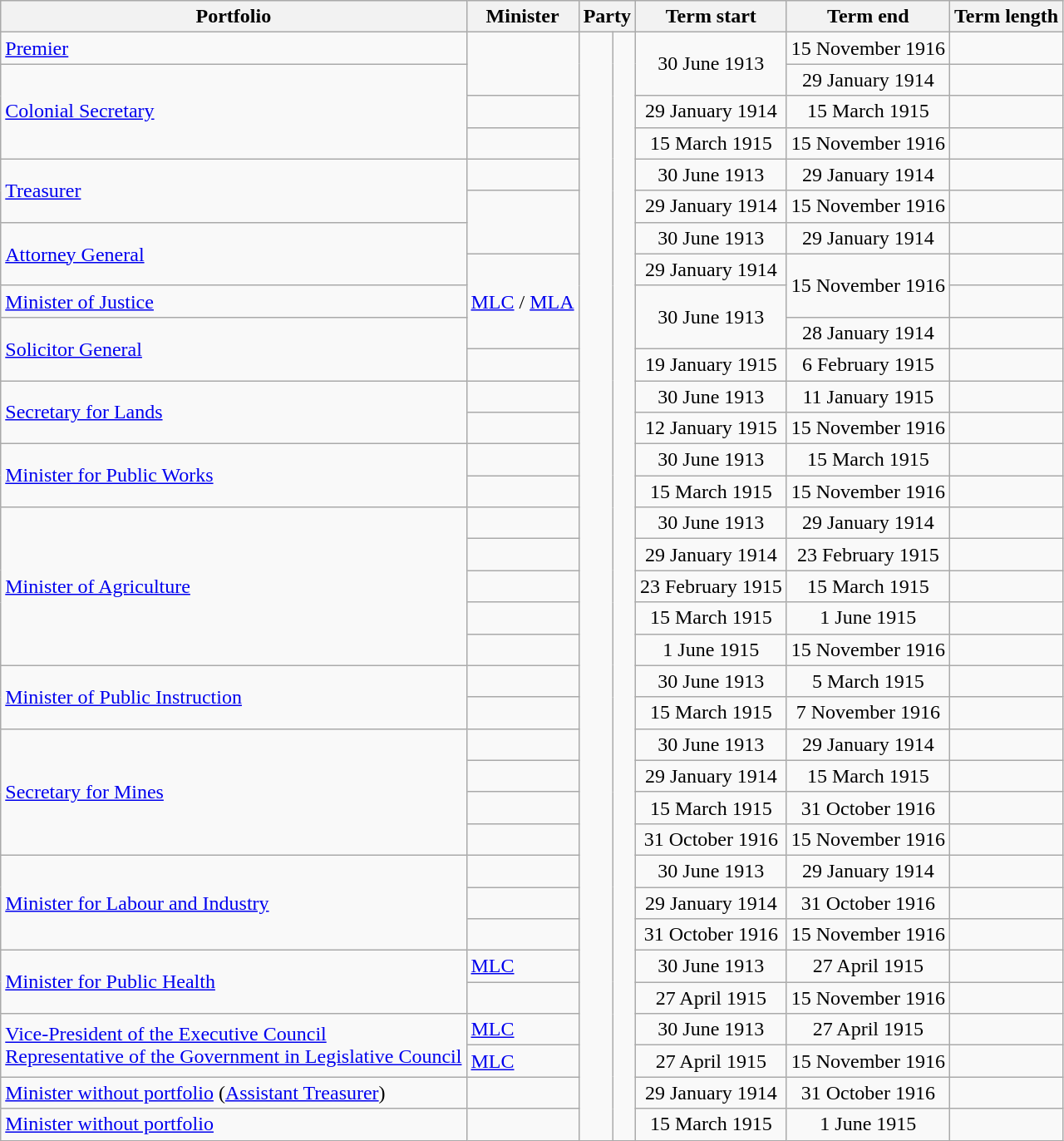<table class="wikitable sortable">
<tr>
<th>Portfolio</th>
<th>Minister</th>
<th colspan=2>Party</th>
<th>Term start</th>
<th>Term end</th>
<th>Term length</th>
</tr>
<tr>
<td><a href='#'>Premier</a></td>
<td rowspan="2"></td>
<td rowspan="35" > </td>
<td rowspan="35"></td>
<td rowspan="2" align="center">30 June 1913</td>
<td align="center">15 November 1916</td>
<td align="right"></td>
</tr>
<tr>
<td rowspan="3"><a href='#'>Colonial Secretary</a></td>
<td align="center">29 January 1914</td>
<td align="right"></td>
</tr>
<tr>
<td></td>
<td align="center">29 January 1914</td>
<td align="center">15 March 1915</td>
<td align="right"></td>
</tr>
<tr>
<td></td>
<td align="center">15 March 1915</td>
<td align="center">15 November 1916</td>
<td align="right"></td>
</tr>
<tr>
<td rowspan="2"><a href='#'>Treasurer</a></td>
<td></td>
<td align="center">30 June 1913</td>
<td align="center">29 January 1914</td>
<td align="right"></td>
</tr>
<tr>
<td rowspan="2"></td>
<td align="center">29 January 1914</td>
<td align="center">15 November 1916</td>
<td align="right"></td>
</tr>
<tr>
<td rowspan="2"><a href='#'>Attorney General</a></td>
<td align="center">30 June 1913</td>
<td align="center">29 January 1914</td>
<td align="right"></td>
</tr>
<tr>
<td rowspan="3"> <a href='#'>MLC</a> / <a href='#'>MLA</a></td>
<td align=center>29 January 1914</td>
<td rowspan="2" align="center">15 November 1916</td>
<td align="right"></td>
</tr>
<tr>
<td><a href='#'>Minister of Justice</a></td>
<td rowspan="2" align="center">30 June 1913</td>
<td align="right"></td>
</tr>
<tr>
<td rowspan=2><a href='#'>Solicitor General</a></td>
<td align=center>28 January 1914</td>
<td align=right></td>
</tr>
<tr>
<td></td>
<td align="center">19 January 1915</td>
<td align="center">6 February 1915</td>
<td align="right"></td>
</tr>
<tr>
<td rowspan="2"><a href='#'>Secretary for Lands</a></td>
<td></td>
<td align="center">30 June 1913</td>
<td align="center">11 January 1915</td>
<td align="right"></td>
</tr>
<tr>
<td></td>
<td align="center">12 January 1915</td>
<td align="center">15 November 1916</td>
<td align="right"></td>
</tr>
<tr>
<td rowspan="2"><a href='#'>Minister for Public Works</a></td>
<td></td>
<td align="center">30 June 1913</td>
<td align="center">15 March 1915</td>
<td align="right"></td>
</tr>
<tr>
<td></td>
<td align="center">15 March 1915</td>
<td align="center">15 November 1916</td>
<td align="right"></td>
</tr>
<tr>
<td rowspan="5"><a href='#'>Minister of Agriculture</a></td>
<td></td>
<td align="center">30 June 1913</td>
<td align="center">29 January 1914</td>
<td align="right"></td>
</tr>
<tr>
<td></td>
<td align="center">29 January 1914</td>
<td align="center">23 February 1915</td>
<td align="right"></td>
</tr>
<tr>
<td></td>
<td align="center">23 February 1915</td>
<td align="center">15 March 1915</td>
<td align="right"></td>
</tr>
<tr>
<td></td>
<td align="center">15 March 1915</td>
<td align="center">1 June 1915</td>
<td align="right"></td>
</tr>
<tr>
<td></td>
<td align="center">1 June 1915</td>
<td align="center">15 November 1916</td>
<td align="right"></td>
</tr>
<tr>
<td rowspan="2"><a href='#'>Minister of Public Instruction</a></td>
<td></td>
<td align="center">30 June 1913</td>
<td align="center">5 March 1915</td>
<td align="right"></td>
</tr>
<tr>
<td></td>
<td align="center">15 March 1915</td>
<td align="center">7 November 1916</td>
<td align="right"></td>
</tr>
<tr>
<td rowspan="4"><a href='#'>Secretary for Mines</a></td>
<td></td>
<td align="center">30 June 1913</td>
<td align="center">29 January 1914</td>
<td align="right"></td>
</tr>
<tr>
<td></td>
<td align="center">29 January 1914</td>
<td align="center">15 March 1915</td>
<td align="right"></td>
</tr>
<tr>
<td></td>
<td align="center">15 March 1915</td>
<td align="center">31 October 1916</td>
<td align="right"></td>
</tr>
<tr>
<td></td>
<td align="center">31 October 1916</td>
<td align="center">15 November 1916</td>
<td align="right"></td>
</tr>
<tr>
<td rowspan="3"><a href='#'>Minister for Labour and Industry</a></td>
<td></td>
<td align="center">30 June 1913</td>
<td align="center">29 January 1914</td>
<td align="right"></td>
</tr>
<tr>
<td></td>
<td align="center">29 January 1914</td>
<td align="center">31 October 1916</td>
<td align="right"></td>
</tr>
<tr>
<td></td>
<td align="center">31 October 1916</td>
<td align="center">15 November 1916</td>
<td align="right"></td>
</tr>
<tr>
<td rowspan="2"><a href='#'>Minister for Public Health</a></td>
<td> <a href='#'>MLC</a></td>
<td align="center">30 June 1913</td>
<td align="center">27 April 1915</td>
<td align="right"></td>
</tr>
<tr>
<td></td>
<td align="center">27 April 1915</td>
<td align="center">15 November 1916</td>
<td align="right"></td>
</tr>
<tr>
<td rowspan="2"><a href='#'>Vice-President of the Executive Council</a><br><a href='#'>Representative of the Government in Legislative Council</a></td>
<td> <a href='#'>MLC</a></td>
<td align="center">30 June 1913</td>
<td align="center">27 April 1915</td>
<td align="right"></td>
</tr>
<tr>
<td> <a href='#'>MLC</a></td>
<td align="center">27 April 1915</td>
<td align="center">15 November 1916</td>
<td align="right"></td>
</tr>
<tr>
<td><a href='#'>Minister without portfolio</a> (<a href='#'>Assistant Treasurer</a>)</td>
<td></td>
<td align="center">29 January 1914</td>
<td align="center">31 October 1916</td>
<td align="right"></td>
</tr>
<tr>
<td><a href='#'>Minister without portfolio</a></td>
<td></td>
<td align="center">15 March 1915</td>
<td align="center">1 June 1915</td>
<td align="right"></td>
</tr>
</table>
